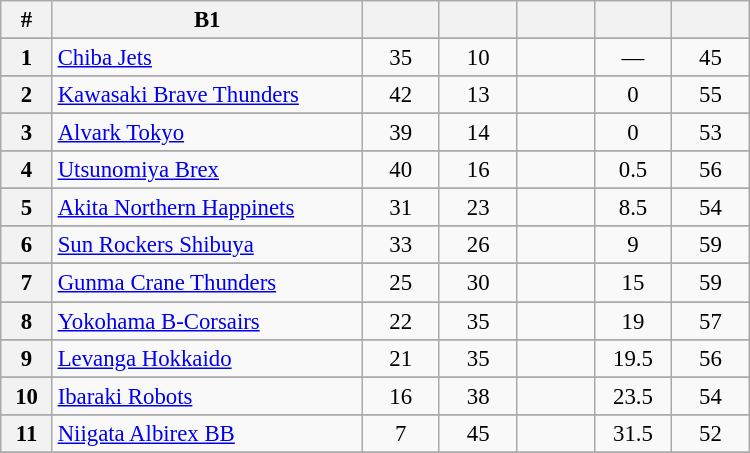<table class="wikitable" width="500" style="font-size:95%; text-align:center">
<tr>
<th width="5%">#</th>
<th width="30%">B1</th>
<th width="7.5%"></th>
<th width="7.5%"></th>
<th width="7.5%"></th>
<th width="7.5%"></th>
<th width="7.5%"></th>
</tr>
<tr>
</tr>
<tr>
<th>1</th>
<td style="text-align:left;"><a href='#'>Chiba Jets</a></td>
<td>35</td>
<td>10</td>
<td></td>
<td>—</td>
<td>45</td>
</tr>
<tr>
</tr>
<tr>
<th>2</th>
<td style="text-align:left;"><a href='#'>Kawasaki Brave Thunders</a></td>
<td>42</td>
<td>13</td>
<td></td>
<td>0</td>
<td>55</td>
</tr>
<tr>
</tr>
<tr>
<th>3</th>
<td style="text-align:left;"><a href='#'>Alvark Tokyo</a></td>
<td>39</td>
<td>14</td>
<td></td>
<td>0</td>
<td>53</td>
</tr>
<tr>
</tr>
<tr>
<th>4</th>
<td style="text-align:left;"><a href='#'>Utsunomiya Brex</a></td>
<td>40</td>
<td>16</td>
<td></td>
<td>0.5</td>
<td>56</td>
</tr>
<tr>
</tr>
<tr>
<th>5</th>
<td style="text-align:left;"><a href='#'>Akita Northern Happinets</a></td>
<td>31</td>
<td>23</td>
<td></td>
<td>8.5</td>
<td>54</td>
</tr>
<tr>
</tr>
<tr>
<th>6</th>
<td style="text-align:left;"><a href='#'>Sun Rockers Shibuya</a></td>
<td>33</td>
<td>26</td>
<td></td>
<td>9</td>
<td>59</td>
</tr>
<tr>
</tr>
<tr>
<th>7</th>
<td style="text-align:left;"><a href='#'>Gunma Crane Thunders</a></td>
<td>25</td>
<td>30</td>
<td></td>
<td>15</td>
<td>59</td>
</tr>
<tr>
</tr>
<tr>
<th>8</th>
<td style="text-align:left;"><a href='#'>Yokohama B-Corsairs</a></td>
<td>22</td>
<td>35</td>
<td></td>
<td>19</td>
<td>57</td>
</tr>
<tr>
</tr>
<tr>
<th>9</th>
<td style="text-align:left;"><a href='#'>Levanga Hokkaido</a></td>
<td>21</td>
<td>35</td>
<td></td>
<td>19.5</td>
<td>56</td>
</tr>
<tr>
</tr>
<tr>
<th>10</th>
<td style="text-align:left;"><a href='#'>Ibaraki Robots</a></td>
<td>16</td>
<td>38</td>
<td></td>
<td>23.5</td>
<td>54</td>
</tr>
<tr>
</tr>
<tr>
<th>11</th>
<td style="text-align:left;"><a href='#'>Niigata Albirex BB</a></td>
<td>7</td>
<td>45</td>
<td></td>
<td>31.5</td>
<td>52</td>
</tr>
<tr>
</tr>
</table>
